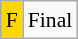<table class="wikitable" style="margin:0.5em auto; font-size:90%; line-height:1.25em;">
<tr>
<td bgcolor="gold" align=center>F</td>
<td>Final</td>
</tr>
</table>
